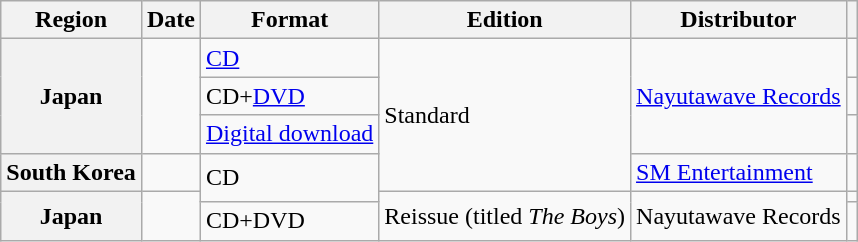<table class="wikitable plainrowheaders sortable">
<tr>
<th scope="col">Region</th>
<th scope="col">Date</th>
<th scope="col">Format</th>
<th scope="col">Edition</th>
<th scope="col">Distributor</th>
<th scope="col" class="unsortable"></th>
</tr>
<tr>
<th scope="row" rowspan="3">Japan</th>
<td rowspan="3"></td>
<td><a href='#'>CD</a></td>
<td rowspan="4">Standard</td>
<td rowspan="3"><a href='#'>Nayutawave Records</a></td>
<td align="center"></td>
</tr>
<tr>
<td>CD+<a href='#'>DVD</a></td>
<td align="center"></td>
</tr>
<tr>
<td><a href='#'>Digital download</a></td>
<td align="center"></td>
</tr>
<tr>
<th scope="row">South Korea</th>
<td></td>
<td rowspan="2">CD</td>
<td><a href='#'>SM Entertainment</a></td>
<td align="center"></td>
</tr>
<tr>
<th scope="row" rowspan="2">Japan</th>
<td rowspan="2"></td>
<td rowspan="2">Reissue (titled <em>The Boys</em>)</td>
<td rowspan="2">Nayutawave Records</td>
<td align="center"></td>
</tr>
<tr>
<td>CD+DVD</td>
<td align="center"></td>
</tr>
</table>
